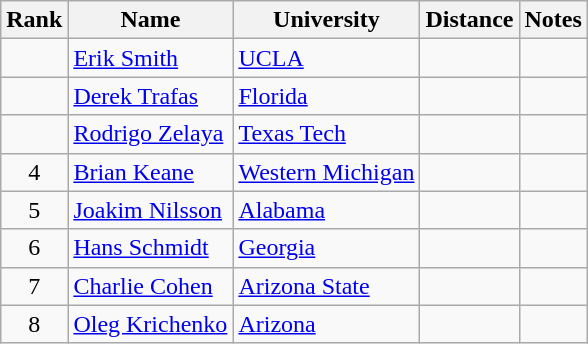<table class="wikitable sortable" style="text-align:center">
<tr>
<th>Rank</th>
<th>Name</th>
<th>University</th>
<th>Distance</th>
<th>Notes</th>
</tr>
<tr>
<td></td>
<td align=left><a href='#'>Erik Smith</a></td>
<td align="left"><a href='#'>UCLA</a></td>
<td></td>
<td></td>
</tr>
<tr>
<td></td>
<td align=left><a href='#'>Derek Trafas</a> </td>
<td align=left><a href='#'>Florida</a></td>
<td></td>
<td></td>
</tr>
<tr>
<td></td>
<td align=left><a href='#'>Rodrigo Zelaya</a> </td>
<td align=left><a href='#'>Texas Tech</a></td>
<td></td>
<td></td>
</tr>
<tr>
<td>4</td>
<td align=left><a href='#'>Brian Keane</a></td>
<td align="left"><a href='#'>Western Michigan</a></td>
<td></td>
<td></td>
</tr>
<tr>
<td>5</td>
<td align=left><a href='#'>Joakim Nilsson</a> </td>
<td align=left><a href='#'>Alabama</a></td>
<td></td>
<td></td>
</tr>
<tr>
<td>6</td>
<td align=left><a href='#'>Hans Schmidt</a></td>
<td align="left"><a href='#'>Georgia</a></td>
<td></td>
<td></td>
</tr>
<tr>
<td>7</td>
<td align=left><a href='#'>Charlie Cohen</a></td>
<td align="left"><a href='#'>Arizona State</a></td>
<td></td>
<td></td>
</tr>
<tr>
<td>8</td>
<td align=left><a href='#'>Oleg Krichenko</a></td>
<td align="left"><a href='#'>Arizona</a></td>
<td></td>
<td></td>
</tr>
</table>
